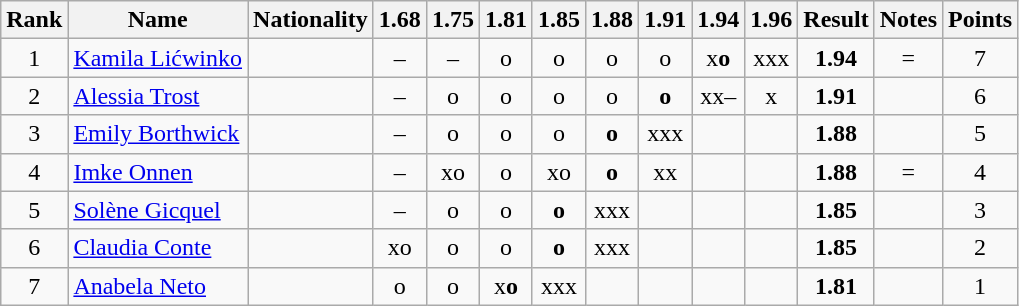<table class="wikitable sortable" style="text-align:center;">
<tr>
<th>Rank</th>
<th>Name</th>
<th>Nationality</th>
<th>1.68</th>
<th>1.75</th>
<th>1.81</th>
<th>1.85</th>
<th>1.88</th>
<th>1.91</th>
<th>1.94</th>
<th>1.96</th>
<th>Result</th>
<th>Notes</th>
<th>Points</th>
</tr>
<tr>
<td>1</td>
<td align=left><a href='#'>Kamila Lićwinko</a></td>
<td align=left></td>
<td>–</td>
<td>–</td>
<td>o</td>
<td>o</td>
<td>o</td>
<td>o</td>
<td>x<strong>o</strong></td>
<td>xxx</td>
<td><strong>1.94</strong></td>
<td>=</td>
<td>7</td>
</tr>
<tr>
<td>2</td>
<td align=left><a href='#'>Alessia Trost</a></td>
<td align=left></td>
<td>–</td>
<td>o</td>
<td>o</td>
<td>o</td>
<td>o</td>
<td><strong>o</strong></td>
<td>xx–</td>
<td>x</td>
<td><strong>1.91</strong></td>
<td></td>
<td>6</td>
</tr>
<tr>
<td>3</td>
<td align=left><a href='#'>Emily Borthwick</a></td>
<td align=left></td>
<td>–</td>
<td>o</td>
<td>o</td>
<td>o</td>
<td><strong>o</strong></td>
<td>xxx</td>
<td></td>
<td></td>
<td><strong>1.88</strong></td>
<td></td>
<td>5</td>
</tr>
<tr>
<td>4</td>
<td align=left><a href='#'>Imke Onnen</a></td>
<td align=left></td>
<td>–</td>
<td>xo</td>
<td>o</td>
<td>xo</td>
<td><strong>o</strong></td>
<td>xx</td>
<td></td>
<td></td>
<td><strong>1.88</strong></td>
<td>=</td>
<td>4</td>
</tr>
<tr>
<td>5</td>
<td align=left><a href='#'>Solène Gicquel</a></td>
<td align=left></td>
<td>–</td>
<td>o</td>
<td>o</td>
<td><strong>o</strong></td>
<td>xxx</td>
<td></td>
<td></td>
<td></td>
<td><strong>1.85</strong></td>
<td></td>
<td>3</td>
</tr>
<tr>
<td>6</td>
<td align=left><a href='#'>Claudia Conte</a></td>
<td align=left></td>
<td>xo</td>
<td>o</td>
<td>o</td>
<td><strong>o</strong></td>
<td>xxx</td>
<td></td>
<td></td>
<td></td>
<td><strong>1.85</strong></td>
<td></td>
<td>2</td>
</tr>
<tr>
<td>7</td>
<td align=left><a href='#'>Anabela Neto</a></td>
<td align=left></td>
<td>o</td>
<td>o</td>
<td>x<strong>o</strong></td>
<td>xxx</td>
<td></td>
<td></td>
<td></td>
<td></td>
<td><strong>1.81</strong></td>
<td></td>
<td>1</td>
</tr>
</table>
